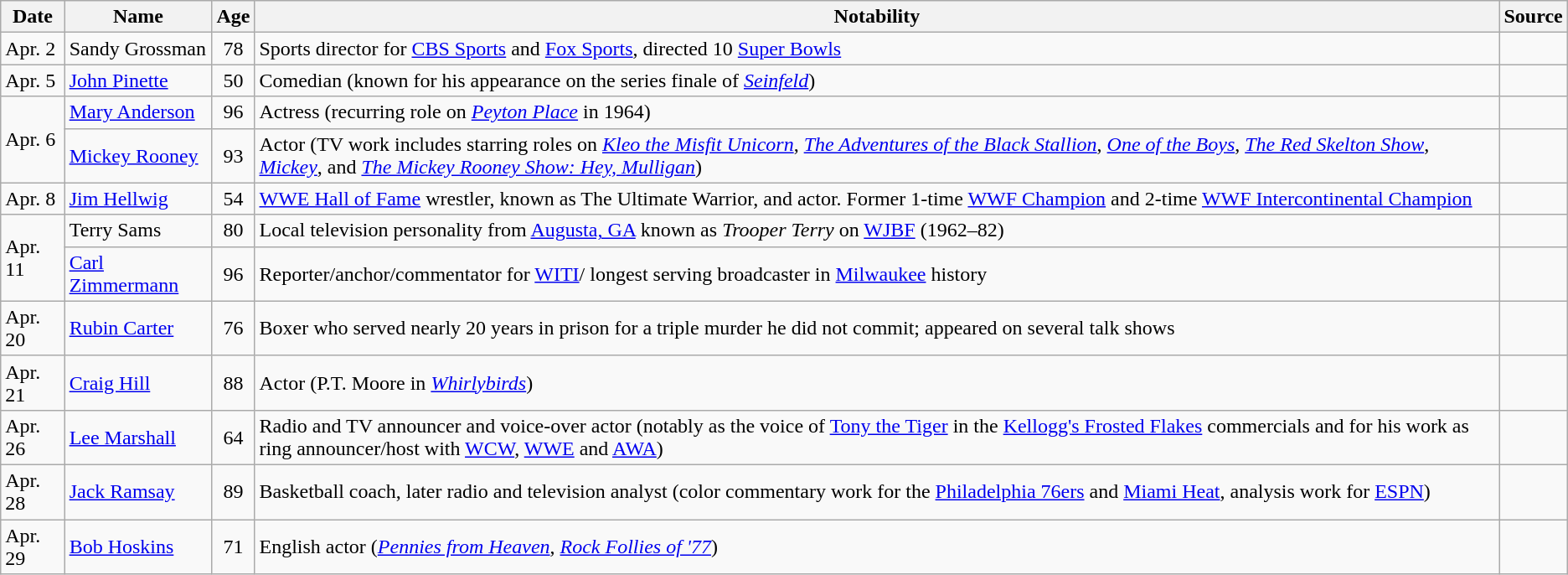<table class="wikitable sortable">
<tr ">
<th>Date</th>
<th>Name</th>
<th>Age</th>
<th class="unsortable">Notability</th>
<th class="unsortable">Source</th>
</tr>
<tr>
<td>Apr. 2</td>
<td>Sandy Grossman</td>
<td style="text-align:center;">78</td>
<td>Sports director for <a href='#'>CBS Sports</a> and <a href='#'>Fox Sports</a>, directed 10 <a href='#'>Super Bowls</a></td>
<td></td>
</tr>
<tr>
<td>Apr. 5</td>
<td><a href='#'>John Pinette</a></td>
<td style="text-align:center;">50</td>
<td>Comedian (known for his appearance on the series finale of <em><a href='#'>Seinfeld</a></em>)</td>
<td></td>
</tr>
<tr>
<td rowspan="2">Apr. 6</td>
<td><a href='#'>Mary Anderson</a></td>
<td style="text-align:center;">96</td>
<td>Actress (recurring role on <em><a href='#'>Peyton Place</a></em> in 1964)</td>
<td></td>
</tr>
<tr>
<td><a href='#'>Mickey Rooney</a></td>
<td style="text-align:center;">93</td>
<td>Actor (TV work includes starring roles on <em><a href='#'>Kleo the Misfit Unicorn</a></em>, <em><a href='#'>The Adventures of the Black Stallion</a></em>, <em><a href='#'>One of the Boys</a></em>, <em><a href='#'>The Red Skelton Show</a></em>, <em><a href='#'>Mickey</a></em>, and <em><a href='#'>The Mickey Rooney Show: Hey, Mulligan</a></em>)</td>
<td></td>
</tr>
<tr>
<td>Apr. 8</td>
<td><a href='#'>Jim Hellwig</a></td>
<td style="text-align:center;">54</td>
<td><a href='#'>WWE Hall of Fame</a> wrestler, known as The Ultimate Warrior, and actor. Former 1-time <a href='#'>WWF Champion</a> and 2-time <a href='#'>WWF Intercontinental Champion</a></td>
<td></td>
</tr>
<tr>
<td rowspan="2">Apr. 11</td>
<td>Terry Sams</td>
<td style="text-align:center;">80</td>
<td>Local television personality from <a href='#'>Augusta, GA</a> known as <em>Trooper Terry</em> on <a href='#'>WJBF</a> (1962–82)</td>
<td></td>
</tr>
<tr>
<td><a href='#'>Carl Zimmermann</a></td>
<td style="text-align:center;">96</td>
<td>Reporter/anchor/commentator for <a href='#'>WITI</a>/ longest serving broadcaster in <a href='#'>Milwaukee</a> history</td>
<td></td>
</tr>
<tr>
<td>Apr. 20</td>
<td><a href='#'>Rubin Carter</a></td>
<td style="text-align:center;">76</td>
<td>Boxer who served nearly 20 years in prison for a triple murder he did not commit; appeared on several talk shows</td>
<td></td>
</tr>
<tr>
<td>Apr. 21</td>
<td><a href='#'>Craig Hill</a></td>
<td style="text-align:center;">88</td>
<td>Actor (P.T. Moore in <em><a href='#'>Whirlybirds</a></em>)</td>
<td></td>
</tr>
<tr>
<td>Apr. 26</td>
<td><a href='#'>Lee Marshall</a></td>
<td style="text-align:center;">64</td>
<td>Radio and TV announcer and voice-over actor (notably as the voice of <a href='#'>Tony the Tiger</a> in the <a href='#'>Kellogg's Frosted Flakes</a> commercials and for his work as ring announcer/host with <a href='#'>WCW</a>, <a href='#'>WWE</a> and <a href='#'>AWA</a>)</td>
<td></td>
</tr>
<tr>
<td>Apr. 28</td>
<td><a href='#'>Jack Ramsay</a></td>
<td style="text-align:center;">89</td>
<td>Basketball coach, later radio and television analyst (color commentary work for the <a href='#'>Philadelphia 76ers</a> and <a href='#'>Miami Heat</a>, analysis work for <a href='#'>ESPN</a>)</td>
<td></td>
</tr>
<tr>
<td>Apr. 29</td>
<td><a href='#'>Bob Hoskins</a></td>
<td style="text-align:center;">71</td>
<td>English actor (<em><a href='#'>Pennies from Heaven</a></em>, <em><a href='#'>Rock Follies of '77</a></em>)</td>
<td></td>
</tr>
</table>
